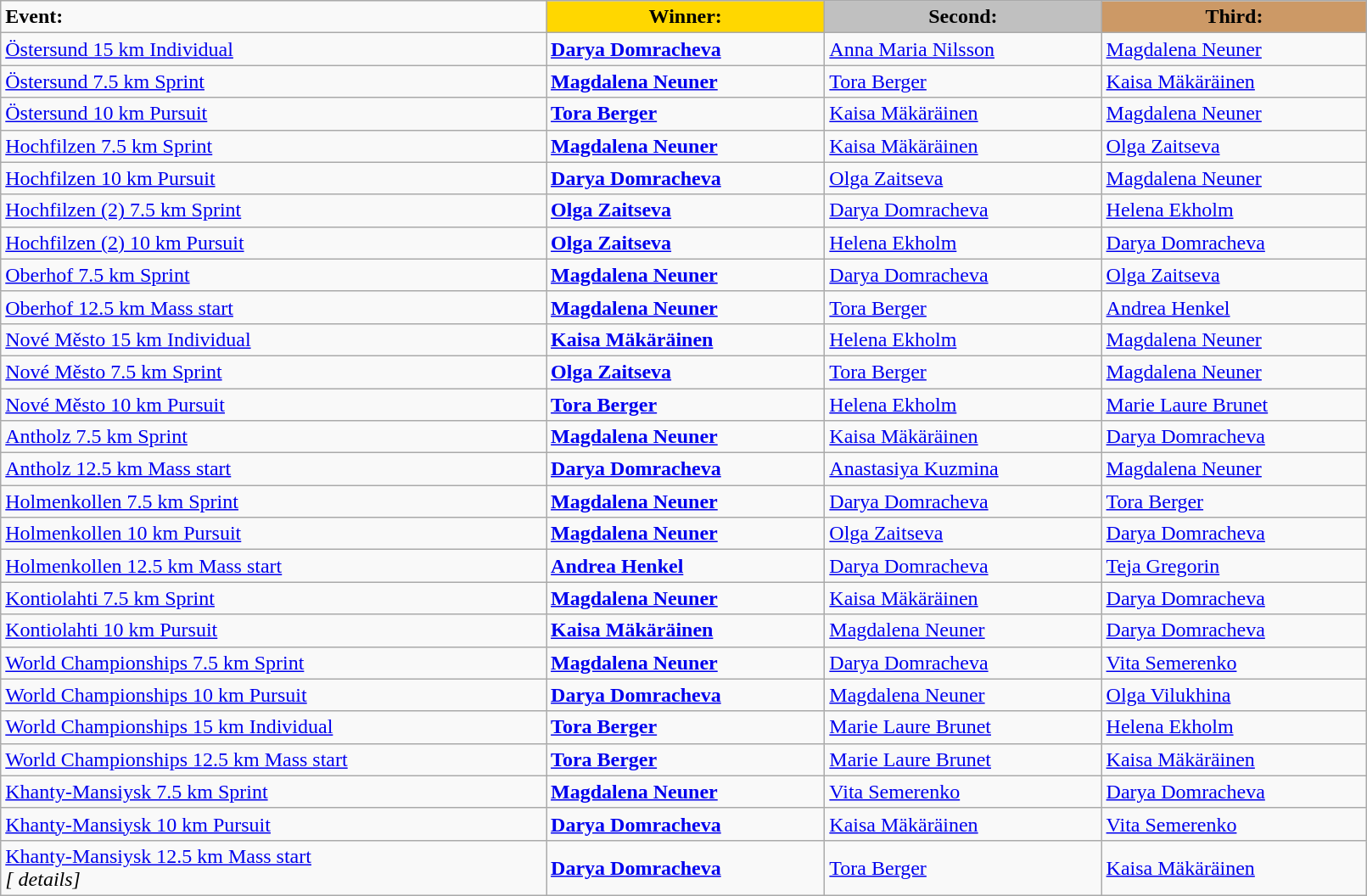<table class="wikitable" width=85%>
<tr>
<td><strong>Event:</strong></td>
<td style="text-align:center;background-color:gold;"><strong>Winner:</strong></td>
<td style="text-align:center;background-color:silver;"><strong>Second:</strong></td>
<td style="text-align:center;background-color:#CC9966;"><strong>Third:</strong></td>
</tr>
<tr>
<td><a href='#'>Östersund 15 km Individual</a><br></td>
<td><strong><a href='#'>Darya Domracheva</a></strong><br><small></small></td>
<td><a href='#'>Anna Maria Nilsson</a><br><small></small></td>
<td><a href='#'>Magdalena Neuner</a><br><small></small></td>
</tr>
<tr>
<td><a href='#'>Östersund 7.5 km Sprint</a><br></td>
<td><strong><a href='#'>Magdalena Neuner</a></strong><br><small></small></td>
<td><a href='#'>Tora Berger</a><br><small></small></td>
<td><a href='#'>Kaisa Mäkäräinen</a><br><small></small></td>
</tr>
<tr>
<td><a href='#'>Östersund 10 km Pursuit</a><br></td>
<td><strong><a href='#'>Tora Berger</a></strong><br><small></small></td>
<td><a href='#'>Kaisa Mäkäräinen</a><br><small></small></td>
<td><a href='#'>Magdalena Neuner</a><br><small></small></td>
</tr>
<tr>
<td><a href='#'>Hochfilzen 7.5 km Sprint</a><br></td>
<td><strong><a href='#'>Magdalena Neuner</a></strong><br><small></small></td>
<td><a href='#'>Kaisa Mäkäräinen</a><br><small></small></td>
<td><a href='#'>Olga Zaitseva</a><br><small></small></td>
</tr>
<tr>
<td><a href='#'>Hochfilzen 10 km Pursuit</a><br></td>
<td><strong><a href='#'>Darya Domracheva</a></strong><br><small></small></td>
<td><a href='#'>Olga Zaitseva</a><br><small></small></td>
<td><a href='#'>Magdalena Neuner</a><br><small></small></td>
</tr>
<tr>
<td><a href='#'>Hochfilzen (2) 7.5 km Sprint</a><br></td>
<td><strong><a href='#'>Olga Zaitseva</a></strong><br><small></small></td>
<td><a href='#'>Darya Domracheva</a><br><small></small></td>
<td><a href='#'>Helena Ekholm</a><br><small></small></td>
</tr>
<tr>
<td><a href='#'>Hochfilzen (2) 10 km Pursuit</a><br></td>
<td><strong><a href='#'>Olga Zaitseva</a></strong><br><small></small></td>
<td><a href='#'>Helena Ekholm</a><br><small></small></td>
<td><a href='#'>Darya Domracheva</a><br><small></small></td>
</tr>
<tr>
<td><a href='#'>Oberhof 7.5 km Sprint</a><br></td>
<td><strong><a href='#'>Magdalena Neuner</a></strong><br><small></small></td>
<td><a href='#'>Darya Domracheva</a><br><small></small></td>
<td><a href='#'>Olga Zaitseva</a><br><small></small></td>
</tr>
<tr>
<td><a href='#'>Oberhof 12.5 km Mass start</a><br></td>
<td><strong><a href='#'>Magdalena Neuner</a></strong><br><small></small></td>
<td><a href='#'>Tora Berger</a><br><small></small></td>
<td><a href='#'>Andrea Henkel</a><br><small></small></td>
</tr>
<tr>
<td><a href='#'>Nové Město 15 km Individual</a><br></td>
<td><strong><a href='#'>Kaisa Mäkäräinen</a></strong><br><small></small></td>
<td><a href='#'>Helena Ekholm</a><br><small></small></td>
<td><a href='#'>Magdalena Neuner</a><br><small></small></td>
</tr>
<tr>
<td><a href='#'>Nové Město 7.5 km Sprint</a><br></td>
<td><strong><a href='#'>Olga Zaitseva</a></strong><br><small></small></td>
<td><a href='#'>Tora Berger</a><br><small></small></td>
<td><a href='#'>Magdalena Neuner</a><br><small></small></td>
</tr>
<tr>
<td><a href='#'>Nové Město 10 km Pursuit</a><br></td>
<td><strong><a href='#'>Tora Berger</a></strong><br><small></small></td>
<td><a href='#'>Helena Ekholm</a><br><small></small></td>
<td><a href='#'>Marie Laure Brunet</a><br><small></small></td>
</tr>
<tr>
<td><a href='#'>Antholz 7.5 km Sprint</a><br></td>
<td><strong><a href='#'>Magdalena Neuner</a></strong><br><small></small></td>
<td><a href='#'>Kaisa Mäkäräinen</a><br><small></small></td>
<td><a href='#'>Darya Domracheva</a><br><small></small></td>
</tr>
<tr>
<td><a href='#'>Antholz 12.5 km Mass start</a><br></td>
<td><strong><a href='#'>Darya Domracheva</a></strong><br><small></small></td>
<td><a href='#'>Anastasiya Kuzmina</a><br><small></small></td>
<td><a href='#'>Magdalena Neuner</a><br><small></small></td>
</tr>
<tr>
<td><a href='#'>Holmenkollen 7.5 km Sprint</a><br></td>
<td><strong><a href='#'>Magdalena Neuner</a></strong><br><small></small></td>
<td><a href='#'>Darya Domracheva</a><br><small></small></td>
<td><a href='#'>Tora Berger</a><br><small></small></td>
</tr>
<tr>
<td><a href='#'>Holmenkollen 10 km Pursuit</a><br></td>
<td><strong><a href='#'>Magdalena Neuner</a></strong><br><small></small></td>
<td><a href='#'>Olga Zaitseva</a><br><small></small></td>
<td><a href='#'>Darya Domracheva</a><br><small></small></td>
</tr>
<tr>
<td><a href='#'>Holmenkollen 12.5 km Mass start</a><br></td>
<td><strong><a href='#'>Andrea Henkel</a></strong><br><small></small></td>
<td><a href='#'>Darya Domracheva</a><br><small></small></td>
<td><a href='#'>Teja Gregorin</a><br><small></small></td>
</tr>
<tr>
<td><a href='#'>Kontiolahti 7.5 km Sprint</a><br></td>
<td><strong><a href='#'>Magdalena Neuner</a></strong><br><small></small></td>
<td><a href='#'>Kaisa Mäkäräinen</a><br><small></small></td>
<td><a href='#'>Darya Domracheva</a><br><small></small></td>
</tr>
<tr>
<td><a href='#'>Kontiolahti 10 km Pursuit</a><br></td>
<td><strong><a href='#'>Kaisa Mäkäräinen</a></strong><br><small></small></td>
<td><a href='#'>Magdalena Neuner</a><br><small></small></td>
<td><a href='#'>Darya Domracheva</a><br><small></small></td>
</tr>
<tr>
<td><a href='#'>World Championships 7.5 km Sprint</a><br><em></em></td>
<td><strong><a href='#'>Magdalena Neuner</a></strong><br><small></small></td>
<td><a href='#'>Darya Domracheva</a><br><small></small></td>
<td><a href='#'>Vita Semerenko</a><br><small></small></td>
</tr>
<tr>
<td><a href='#'>World Championships 10 km Pursuit</a><br><em></em></td>
<td><strong><a href='#'>Darya Domracheva</a></strong><br><small></small></td>
<td><a href='#'>Magdalena Neuner</a><br><small></small></td>
<td><a href='#'>Olga Vilukhina</a><br><small></small></td>
</tr>
<tr>
<td><a href='#'>World Championships 15 km Individual</a><br><em></em></td>
<td><strong><a href='#'>Tora Berger</a></strong><br><small></small></td>
<td><a href='#'>Marie Laure Brunet</a><br><small></small></td>
<td><a href='#'>Helena Ekholm</a><br><small></small></td>
</tr>
<tr>
<td><a href='#'>World Championships 12.5 km Mass start</a><br><em></em></td>
<td><strong><a href='#'>Tora Berger</a></strong><br><small></small></td>
<td><a href='#'>Marie Laure Brunet</a><br><small></small></td>
<td><a href='#'>Kaisa Mäkäräinen</a><br><small></small></td>
</tr>
<tr>
<td><a href='#'>Khanty-Mansiysk 7.5 km Sprint</a><br></td>
<td><strong><a href='#'>Magdalena Neuner</a></strong><br><small></small></td>
<td><a href='#'>Vita Semerenko</a><br><small></small></td>
<td><a href='#'>Darya Domracheva</a><br><small></small></td>
</tr>
<tr>
<td><a href='#'>Khanty-Mansiysk 10 km Pursuit</a><br></td>
<td><strong><a href='#'>Darya Domracheva</a></strong><br><small></small></td>
<td><a href='#'>Kaisa Mäkäräinen</a><br><small></small></td>
<td><a href='#'>Vita Semerenko</a><br><small></small></td>
</tr>
<tr>
<td><a href='#'>Khanty-Mansiysk 12.5 km Mass start</a><br><em>[ details]</em></td>
<td><strong><a href='#'>Darya Domracheva</a></strong><br><small></small></td>
<td><a href='#'>Tora Berger</a><br><small></small></td>
<td><a href='#'>Kaisa Mäkäräinen</a><br><small></small></td>
</tr>
</table>
